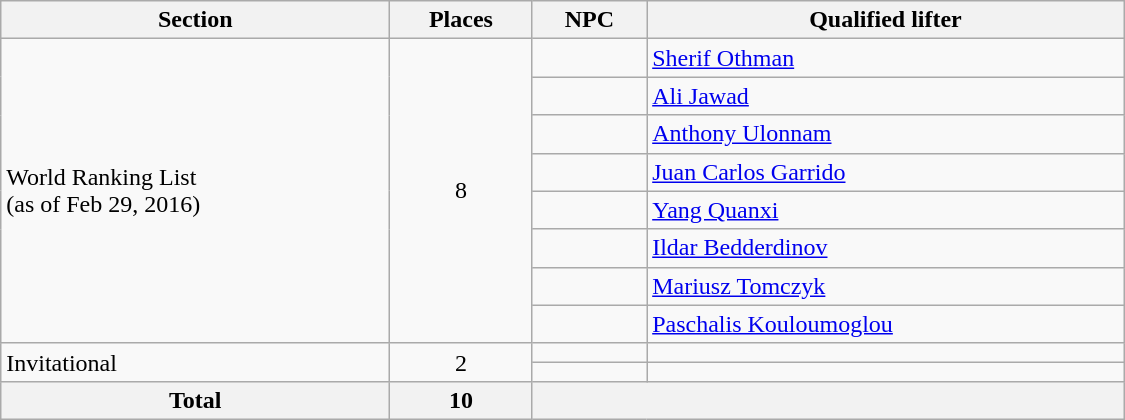<table class="wikitable"  width=750>
<tr>
<th>Section</th>
<th>Places</th>
<th>NPC</th>
<th>Qualified lifter</th>
</tr>
<tr>
<td rowspan=8>World Ranking List<br>(as of Feb 29, 2016)</td>
<td rowspan=8 align=center>8</td>
<td></td>
<td><a href='#'>Sherif Othman</a></td>
</tr>
<tr>
<td></td>
<td><a href='#'>Ali Jawad</a></td>
</tr>
<tr>
<td></td>
<td><a href='#'>Anthony Ulonnam</a></td>
</tr>
<tr>
<td></td>
<td><a href='#'>Juan Carlos Garrido</a></td>
</tr>
<tr>
<td></td>
<td><a href='#'>Yang Quanxi</a></td>
</tr>
<tr>
<td></td>
<td><a href='#'>Ildar Bedderdinov</a></td>
</tr>
<tr>
<td></td>
<td><a href='#'>Mariusz Tomczyk</a></td>
</tr>
<tr>
<td></td>
<td><a href='#'>Paschalis Kouloumoglou</a></td>
</tr>
<tr>
<td rowspan=2>Invitational</td>
<td rowspan="2" align=center>2</td>
<td></td>
<td></td>
</tr>
<tr>
<td></td>
<td></td>
</tr>
<tr>
<th>Total</th>
<th>10</th>
<th colspan=2></th>
</tr>
</table>
